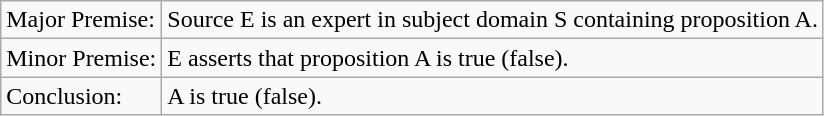<table class="wikitable">
<tr>
<td>Major Premise:</td>
<td>Source E is an expert in subject domain S containing proposition A.</td>
</tr>
<tr>
<td>Minor Premise:</td>
<td>E asserts that proposition A is true (false).</td>
</tr>
<tr>
<td>Conclusion:</td>
<td>A is true (false).</td>
</tr>
</table>
